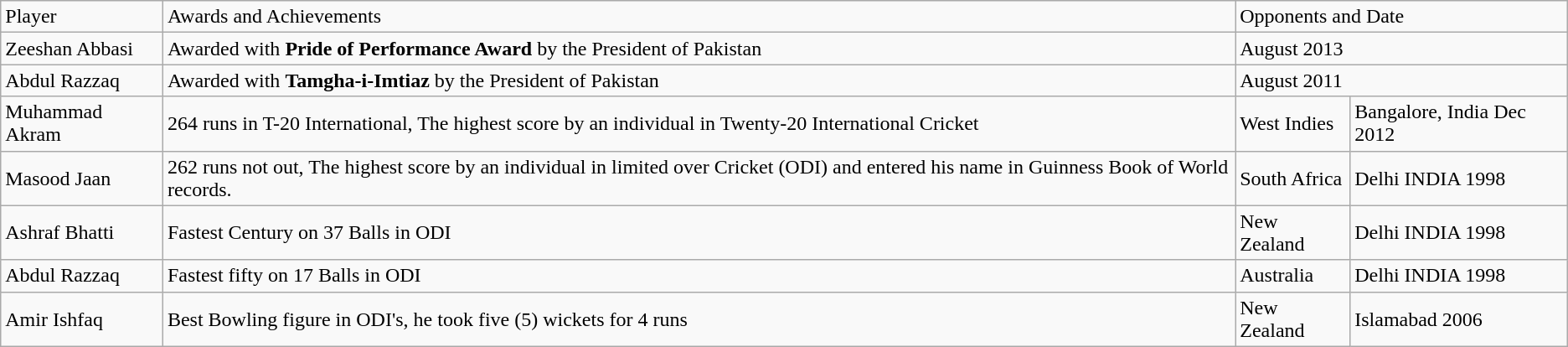<table class="wikitable">
<tr>
<td>Player</td>
<td>Awards and Achievements</td>
<td colspan="2">Opponents and Date</td>
</tr>
<tr>
<td>Zeeshan Abbasi</td>
<td>Awarded with <strong>Pride of Performance Award</strong> by the President of Pakistan</td>
<td colspan="2">August 2013</td>
</tr>
<tr>
<td>Abdul Razzaq</td>
<td>Awarded with <strong>Tamgha-i-Imtiaz</strong> by the President of Pakistan</td>
<td colspan="2">August 2011</td>
</tr>
<tr>
<td>Muhammad Akram</td>
<td>264 runs in T-20 International, The highest score by an individual in Twenty-20 International Cricket</td>
<td>West Indies</td>
<td>Bangalore, India Dec 2012</td>
</tr>
<tr>
<td>Masood Jaan</td>
<td>262 runs not out, The highest score by an individual in limited over Cricket (ODI) and entered his name in Guinness Book of World records.</td>
<td>South Africa</td>
<td>Delhi INDIA 1998</td>
</tr>
<tr>
<td>Ashraf Bhatti</td>
<td>Fastest Century on 37 Balls in ODI</td>
<td>New Zealand</td>
<td>Delhi INDIA 1998</td>
</tr>
<tr>
<td>Abdul Razzaq</td>
<td>Fastest fifty on 17 Balls in ODI</td>
<td>Australia</td>
<td>Delhi INDIA 1998</td>
</tr>
<tr>
<td>Amir Ishfaq</td>
<td>Best Bowling figure in ODI's, he took five (5) wickets for 4 runs</td>
<td>New Zealand</td>
<td>Islamabad 2006</td>
</tr>
</table>
